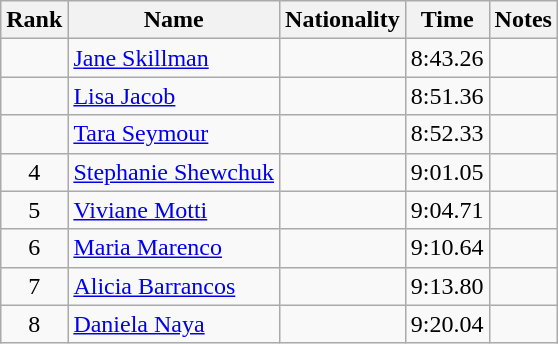<table class="wikitable sortable" style="text-align:center">
<tr>
<th>Rank</th>
<th>Name</th>
<th>Nationality</th>
<th>Time</th>
<th>Notes</th>
</tr>
<tr>
<td></td>
<td align=left><a href='#'>Jane Skillman</a></td>
<td align=left></td>
<td>8:43.26</td>
<td></td>
</tr>
<tr>
<td></td>
<td align=left><a href='#'>Lisa Jacob</a></td>
<td align=left></td>
<td>8:51.36</td>
<td></td>
</tr>
<tr>
<td></td>
<td align=left><a href='#'>Tara Seymour</a></td>
<td align=left></td>
<td>8:52.33</td>
<td></td>
</tr>
<tr>
<td>4</td>
<td align=left><a href='#'>Stephanie Shewchuk</a></td>
<td align=left></td>
<td>9:01.05</td>
<td></td>
</tr>
<tr>
<td>5</td>
<td align=left><a href='#'>Viviane Motti</a></td>
<td align=left></td>
<td>9:04.71</td>
<td></td>
</tr>
<tr>
<td>6</td>
<td align=left><a href='#'>Maria Marenco</a></td>
<td align=left></td>
<td>9:10.64</td>
<td></td>
</tr>
<tr>
<td>7</td>
<td align=left><a href='#'>Alicia Barrancos</a></td>
<td align=left></td>
<td>9:13.80</td>
<td></td>
</tr>
<tr>
<td>8</td>
<td align=left><a href='#'>Daniela Naya</a></td>
<td align=left></td>
<td>9:20.04</td>
<td></td>
</tr>
</table>
